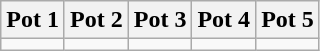<table class="wikitable plainrowheaders">
<tr>
<th scope="col" style="width:20%;">Pot 1</th>
<th scope="col" style="width:20%;">Pot 2</th>
<th scope="col" style="width:20%;">Pot 3</th>
<th scope="col" style="width:20%;">Pot 4</th>
<th scope="col" style="width:20%;">Pot 5</th>
</tr>
<tr>
<td valign="top"></td>
<td valign="top"></td>
<td valign="top"></td>
<td valign="top"></td>
<td valign="top"></td>
</tr>
</table>
